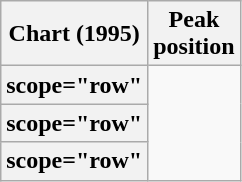<table class="wikitable sortable plainrowheaders">
<tr>
<th scope="col">Chart (1995)</th>
<th scope="col">Peak<br>position</th>
</tr>
<tr>
<th>scope="row"</th>
</tr>
<tr>
<th>scope="row"</th>
</tr>
<tr>
<th>scope="row"</th>
</tr>
</table>
